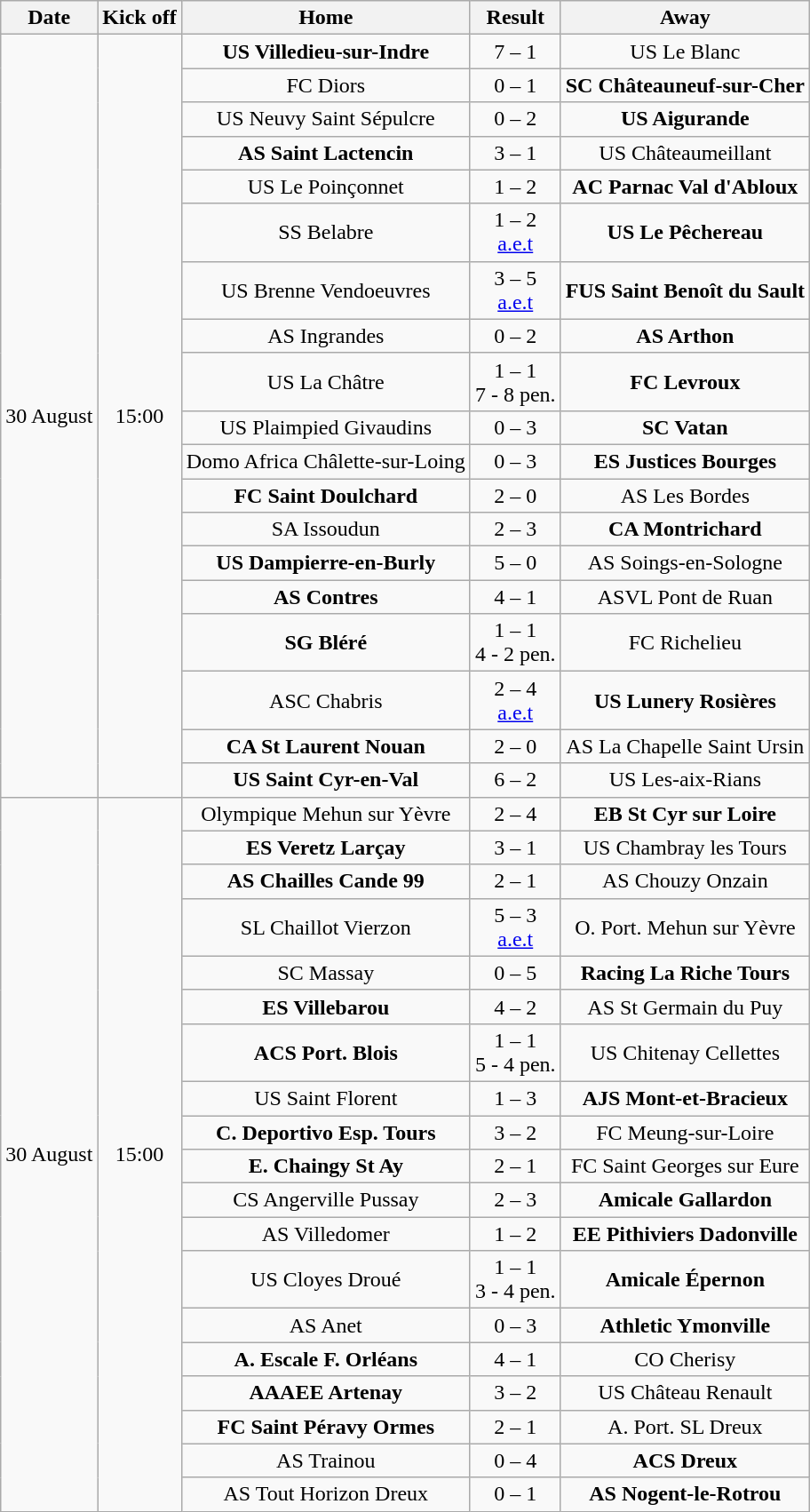<table class="wikitable" style="text-align: center">
<tr>
<th scope="col">Date</th>
<th scope="col">Kick off</th>
<th scope="col">Home</th>
<th scope="col">Result</th>
<th scope="col">Away</th>
</tr>
<tr>
<td rowspan="19">30 August</td>
<td rowspan="19">15:00</td>
<td><strong>US Villedieu-sur-Indre</strong></td>
<td>7 – 1</td>
<td>US Le Blanc</td>
</tr>
<tr>
<td>FC Diors</td>
<td>0 – 1</td>
<td><strong>SC Châteauneuf-sur-Cher</strong></td>
</tr>
<tr>
<td>US Neuvy Saint Sépulcre</td>
<td>0 – 2</td>
<td><strong>US Aigurande</strong></td>
</tr>
<tr>
<td><strong>AS Saint Lactencin</strong></td>
<td>3 – 1</td>
<td>US Châteaumeillant</td>
</tr>
<tr>
<td>US Le Poinçonnet</td>
<td>1 – 2</td>
<td><strong>AC Parnac Val d'Abloux</strong></td>
</tr>
<tr>
<td>SS Belabre</td>
<td>1 – 2 <br> <a href='#'>a.e.t</a></td>
<td><strong>US Le Pêchereau</strong></td>
</tr>
<tr>
<td>US Brenne Vendoeuvres</td>
<td>3 – 5 <br> <a href='#'>a.e.t</a></td>
<td><strong>FUS Saint Benoît du Sault</strong></td>
</tr>
<tr>
<td>AS Ingrandes</td>
<td>0 – 2</td>
<td><strong>AS Arthon</strong></td>
</tr>
<tr>
<td>US La Châtre</td>
<td>1 – 1 <br> 7 - 8 pen.</td>
<td><strong>FC Levroux</strong></td>
</tr>
<tr>
<td>US Plaimpied Givaudins</td>
<td>0 – 3</td>
<td><strong>SC Vatan</strong></td>
</tr>
<tr>
<td>Domo Africa Châlette-sur-Loing</td>
<td>0 – 3</td>
<td><strong>ES Justices Bourges</strong></td>
</tr>
<tr>
<td><strong>FC Saint Doulchard</strong></td>
<td>2 – 0</td>
<td>AS Les Bordes</td>
</tr>
<tr>
<td>SA Issoudun</td>
<td>2 – 3</td>
<td><strong>CA Montrichard</strong></td>
</tr>
<tr>
<td><strong>US Dampierre-en-Burly</strong></td>
<td>5 – 0</td>
<td>AS Soings-en-Sologne</td>
</tr>
<tr>
<td><strong>AS Contres</strong></td>
<td>4 – 1</td>
<td>ASVL Pont de Ruan</td>
</tr>
<tr>
<td><strong>SG Bléré</strong></td>
<td>1 – 1 <br> 4 - 2 pen.</td>
<td>FC Richelieu</td>
</tr>
<tr>
<td>ASC Chabris</td>
<td>2 – 4 <br> <a href='#'>a.e.t</a></td>
<td><strong>US Lunery Rosières</strong></td>
</tr>
<tr>
<td><strong>CA St Laurent Nouan</strong></td>
<td>2 – 0</td>
<td>AS La Chapelle Saint Ursin</td>
</tr>
<tr>
<td><strong>US Saint Cyr-en-Val</strong></td>
<td>6 – 2</td>
<td>US Les-aix-Rians</td>
</tr>
<tr>
<td rowspan="19">30 August</td>
<td rowspan="19">15:00</td>
<td>Olympique Mehun sur Yèvre</td>
<td>2 – 4</td>
<td><strong>EB St Cyr sur Loire</strong></td>
</tr>
<tr>
<td><strong>ES Veretz Larçay</strong></td>
<td>3 – 1</td>
<td>US Chambray les Tours</td>
</tr>
<tr>
<td><strong>AS Chailles Cande 99</strong></td>
<td>2 – 1</td>
<td>AS Chouzy Onzain</td>
</tr>
<tr>
<td>SL Chaillot Vierzon</td>
<td>5 – 3 <br> <a href='#'>a.e.t</a></td>
<td>O. Port. Mehun sur Yèvre</td>
</tr>
<tr>
<td>SC Massay</td>
<td>0 – 5</td>
<td><strong>Racing La Riche Tours</strong></td>
</tr>
<tr>
<td><strong>ES Villebarou</strong></td>
<td>4 – 2</td>
<td>AS St Germain du Puy</td>
</tr>
<tr>
<td><strong>ACS Port. Blois</strong></td>
<td>1 – 1 <br> 5 - 4 pen.</td>
<td>US Chitenay Cellettes</td>
</tr>
<tr>
<td>US Saint Florent</td>
<td>1 – 3</td>
<td><strong>AJS Mont-et-Bracieux</strong></td>
</tr>
<tr>
<td><strong>C. Deportivo Esp. Tours</strong></td>
<td>3 – 2</td>
<td>FC Meung-sur-Loire</td>
</tr>
<tr>
<td><strong>E. Chaingy St Ay</strong></td>
<td>2 – 1</td>
<td>FC Saint Georges sur Eure</td>
</tr>
<tr>
<td>CS Angerville Pussay</td>
<td>2 – 3</td>
<td><strong>Amicale Gallardon</strong></td>
</tr>
<tr>
<td>AS Villedomer</td>
<td>1 – 2</td>
<td><strong>EE Pithiviers Dadonville</strong></td>
</tr>
<tr>
<td>US Cloyes Droué</td>
<td>1 – 1 <br> 3 - 4 pen.</td>
<td><strong>Amicale Épernon</strong></td>
</tr>
<tr>
<td>AS Anet</td>
<td>0 – 3</td>
<td><strong>Athletic Ymonville</strong></td>
</tr>
<tr>
<td><strong>A. Escale F. Orléans</strong></td>
<td>4 – 1</td>
<td>CO Cherisy</td>
</tr>
<tr>
<td><strong>AAAEE Artenay</strong></td>
<td>3 – 2</td>
<td>US Château Renault</td>
</tr>
<tr>
<td><strong>FC Saint Péravy Ormes</strong></td>
<td>2 – 1</td>
<td>A. Port. SL Dreux</td>
</tr>
<tr>
<td>AS Trainou</td>
<td>0 – 4</td>
<td><strong>ACS Dreux</strong></td>
</tr>
<tr>
<td>AS Tout Horizon Dreux</td>
<td>0 – 1</td>
<td><strong>AS Nogent-le-Rotrou</strong></td>
</tr>
</table>
